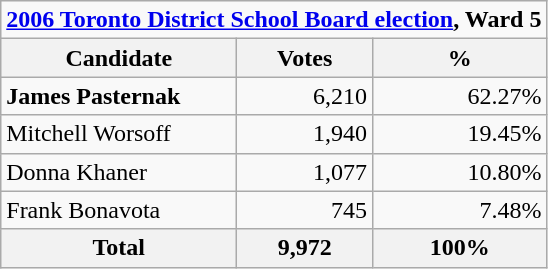<table class="wikitable">
<tr>
<td Colspan="3" align="center"><strong><a href='#'>2006 Toronto District School Board election</a>, Ward 5</strong></td>
</tr>
<tr>
<th bgcolor="#DDDDFF" width="150px">Candidate</th>
<th bgcolor="#DDDDFF">Votes</th>
<th bgcolor="#DDDDFF">%</th>
</tr>
<tr>
<td><strong>James Pasternak</strong></td>
<td align=right>6,210</td>
<td align=right>62.27%</td>
</tr>
<tr>
<td>Mitchell Worsoff</td>
<td align=right>1,940</td>
<td align=right>19.45%</td>
</tr>
<tr>
<td>Donna Khaner</td>
<td align=right>1,077</td>
<td align=right>10.80%</td>
</tr>
<tr>
<td>Frank Bonavota</td>
<td align=right>745</td>
<td align=right>7.48%</td>
</tr>
<tr>
<th>Total</th>
<th align=right>9,972</th>
<th align=right>100%</th>
</tr>
</table>
